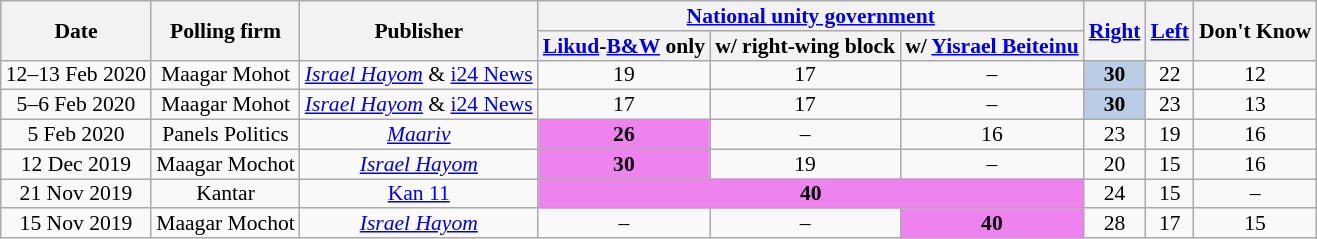<table class="wikitable sortable" style="text-align:center; font-size:90%; line-height:13px">
<tr>
<th rowspan=2>Date</th>
<th rowspan=2>Polling firm</th>
<th rowspan=2>Publisher</th>
<th colspan=3><a href='#'>National unity government</a></th>
<th rowspan=2><a href='#'>Right</a></th>
<th rowspan=2><a href='#'>Left</a></th>
<th rowspan=2>Don't Know</th>
</tr>
<tr>
<th><a href='#'>Likud</a>-<a href='#'>B&W</a> only</th>
<th>w/ right-wing block</th>
<th>w/ <a href='#'>Yisrael Beiteinu</a></th>
</tr>
<tr>
<td data-sort-value="2020-02-13">12–13 Feb 2020</td>
<td>Maagar Mohot</td>
<td><em><a href='#'>Israel Hayom</a></em> & <a href='#'>i24 News</a></td>
<td>19</td>
<td>17</td>
<td>–</td>
<td style="background:#BBCDE4"><strong>30</strong></td>
<td>22</td>
<td>12</td>
</tr>
<tr>
<td data-sort-value="2020-02-06">5–6 Feb 2020</td>
<td>Maagar Mohot</td>
<td><em><a href='#'>Israel Hayom</a></em> & <a href='#'>i24 News</a></td>
<td>17</td>
<td>17</td>
<td>–</td>
<td style="background:#BBCDE4"><strong>30</strong></td>
<td>23</td>
<td>13</td>
</tr>
<tr>
<td data-sort-value="2020-02-05">5 Feb 2020</td>
<td>Panels Politics</td>
<td><em><a href='#'>Maariv</a></em></td>
<td style="background:Violet"><strong>26</strong></td>
<td>–</td>
<td>16</td>
<td>23</td>
<td>19</td>
<td>16</td>
</tr>
<tr>
<td data-sort-value="2019-12-12">12 Dec 2019</td>
<td>Maagar Mochot</td>
<td><em><a href='#'>Israel Hayom</a></em></td>
<td style="background:Violet"><strong>30</strong></td>
<td>19</td>
<td>–</td>
<td>20</td>
<td>15</td>
<td>16</td>
</tr>
<tr>
<td data-sort-value="2019-11-21">21 Nov 2019</td>
<td>Kantar</td>
<td><a href='#'>Kan 11</a></td>
<td colspan=3 style="background:Violet"><strong>40</strong></td>
<td>24</td>
<td>15</td>
<td>–</td>
</tr>
<tr>
<td data-sort-value="2019-11-15">15 Nov 2019</td>
<td>Maagar Mochot</td>
<td><em><a href='#'>Israel Hayom</a></em></td>
<td>–</td>
<td>–</td>
<td style="background:Violet"><strong>40</strong></td>
<td>28</td>
<td>17</td>
<td>15</td>
</tr>
</table>
